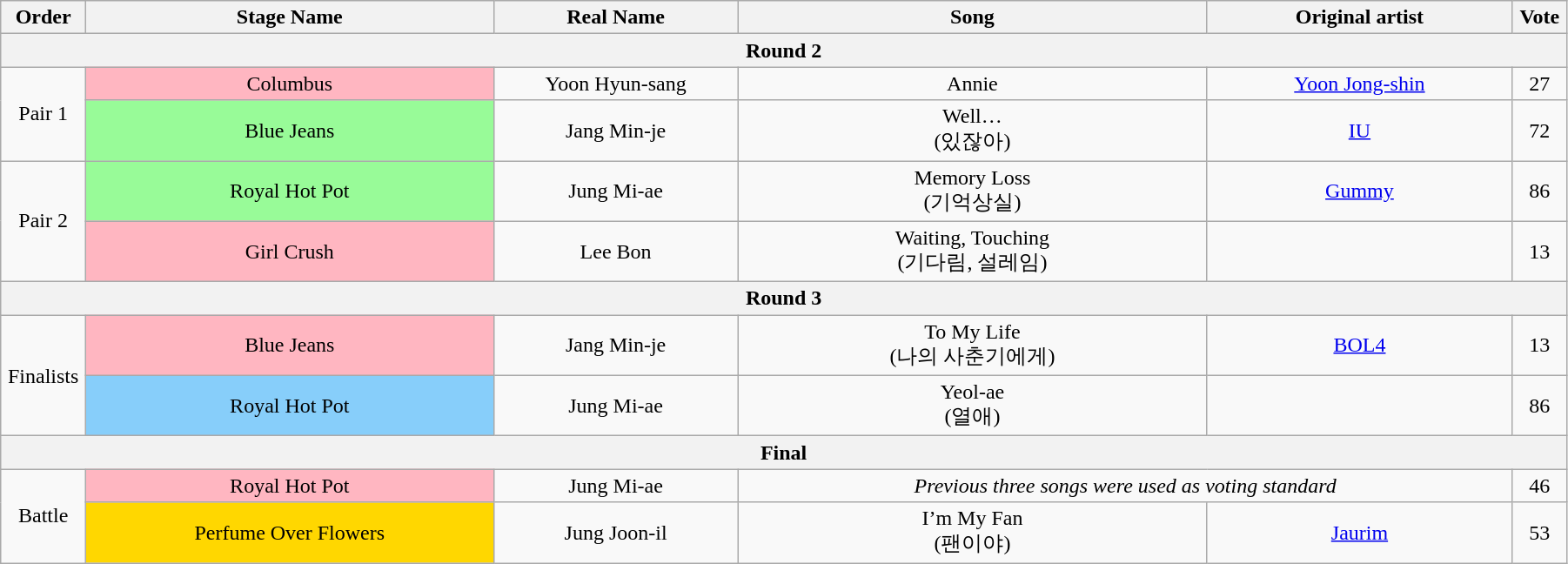<table class="wikitable" style="text-align:center; width:95%;">
<tr>
<th style="width:1%">Order</th>
<th style="width:20%;">Stage Name</th>
<th style="width:12%">Real Name</th>
<th style="width:23%;">Song</th>
<th style="width:15%;">Original artist</th>
<th style="width:1%;">Vote</th>
</tr>
<tr>
<th colspan=6>Round 2</th>
</tr>
<tr>
<td rowspan=2>Pair 1</td>
<td bgcolor="lightpink">Columbus</td>
<td>Yoon Hyun-sang</td>
<td>Annie</td>
<td><a href='#'>Yoon Jong-shin</a></td>
<td>27</td>
</tr>
<tr>
<td bgcolor="palegreen">Blue Jeans</td>
<td>Jang Min-je</td>
<td>Well…<br>(있잖아)</td>
<td><a href='#'>IU</a></td>
<td>72</td>
</tr>
<tr>
<td rowspan=2>Pair 2</td>
<td bgcolor="palegreen">Royal Hot Pot</td>
<td>Jung Mi-ae</td>
<td>Memory Loss<br>(기억상실)</td>
<td><a href='#'>Gummy</a></td>
<td>86</td>
</tr>
<tr>
<td bgcolor="lightpink">Girl Crush</td>
<td>Lee Bon</td>
<td>Waiting, Touching<br>(기다림, 설레임)</td>
<td></td>
<td>13</td>
</tr>
<tr>
<th colspan=6>Round 3</th>
</tr>
<tr>
<td rowspan=2>Finalists</td>
<td bgcolor="lightpink">Blue Jeans</td>
<td>Jang Min-je</td>
<td>To My Life<br>(나의 사춘기에게)</td>
<td><a href='#'>BOL4</a></td>
<td>13</td>
</tr>
<tr>
<td bgcolor="lightskyblue">Royal Hot Pot</td>
<td>Jung Mi-ae</td>
<td>Yeol-ae<br>(열애)</td>
<td></td>
<td>86</td>
</tr>
<tr>
<th colspan=6>Final</th>
</tr>
<tr>
<td rowspan=2>Battle</td>
<td bgcolor="lightpink">Royal Hot Pot</td>
<td>Jung Mi-ae</td>
<td colspan=2><em>Previous three songs were used as voting standard</em></td>
<td>46</td>
</tr>
<tr>
<td bgcolor="gold">Perfume Over Flowers</td>
<td>Jung Joon-il</td>
<td>I’m My Fan<br>(팬이야)</td>
<td><a href='#'>Jaurim</a></td>
<td>53</td>
</tr>
</table>
